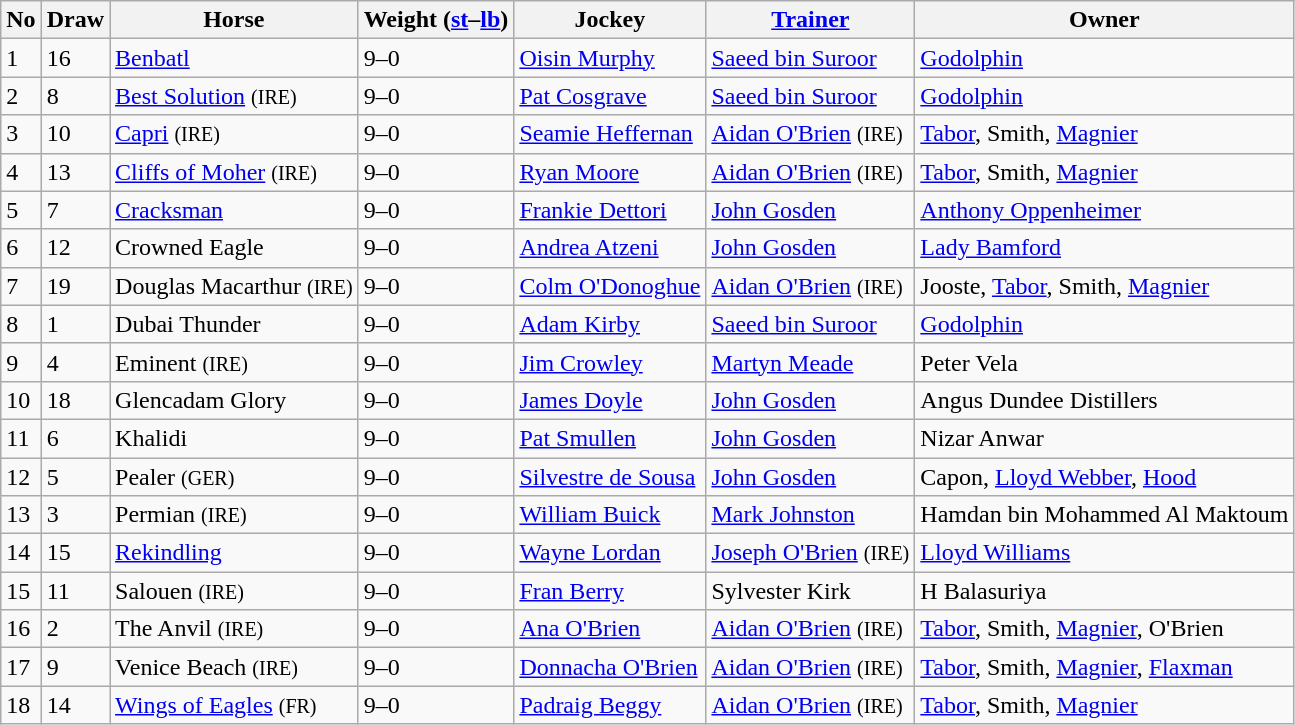<table class="wikitable sortable">
<tr>
<th><strong>No</strong></th>
<th><strong>Draw</strong></th>
<th><strong>Horse</strong></th>
<th><strong>Weight (<a href='#'>st</a>–<a href='#'>lb</a>)</strong></th>
<th><strong>Jockey</strong></th>
<th><strong><a href='#'>Trainer</a></strong></th>
<th><strong>Owner</strong></th>
</tr>
<tr>
<td>1</td>
<td>16</td>
<td><a href='#'>Benbatl</a></td>
<td>9–0</td>
<td><a href='#'>Oisin Murphy</a></td>
<td><a href='#'>Saeed bin Suroor</a></td>
<td><a href='#'>Godolphin</a></td>
</tr>
<tr>
<td>2</td>
<td>8</td>
<td><a href='#'>Best Solution</a> <small>(IRE)</small></td>
<td>9–0</td>
<td><a href='#'>Pat Cosgrave</a></td>
<td><a href='#'>Saeed bin Suroor</a></td>
<td><a href='#'>Godolphin</a></td>
</tr>
<tr>
<td>3</td>
<td>10</td>
<td><a href='#'>Capri</a> <small>(IRE)</small></td>
<td>9–0</td>
<td><a href='#'>Seamie Heffernan</a></td>
<td><a href='#'>Aidan O'Brien</a> <small>(IRE)</small></td>
<td><a href='#'>Tabor</a>, Smith, <a href='#'>Magnier</a></td>
</tr>
<tr>
<td>4</td>
<td>13</td>
<td><a href='#'>Cliffs of Moher</a> <small>(IRE)</small></td>
<td>9–0</td>
<td><a href='#'>Ryan Moore</a></td>
<td><a href='#'>Aidan O'Brien</a> <small>(IRE)</small></td>
<td><a href='#'>Tabor</a>, Smith, <a href='#'>Magnier</a></td>
</tr>
<tr>
<td>5</td>
<td>7</td>
<td><a href='#'>Cracksman</a></td>
<td>9–0</td>
<td><a href='#'>Frankie Dettori</a></td>
<td><a href='#'>John Gosden</a></td>
<td><a href='#'>Anthony Oppenheimer</a></td>
</tr>
<tr>
<td>6</td>
<td>12</td>
<td>Crowned Eagle</td>
<td>9–0</td>
<td><a href='#'>Andrea Atzeni</a></td>
<td><a href='#'>John Gosden</a></td>
<td><a href='#'>Lady Bamford</a></td>
</tr>
<tr>
<td>7</td>
<td>19</td>
<td>Douglas Macarthur <small>(IRE)</small></td>
<td>9–0</td>
<td><a href='#'>Colm O'Donoghue</a></td>
<td><a href='#'>Aidan O'Brien</a> <small>(IRE)</small></td>
<td>Jooste, <a href='#'>Tabor</a>, Smith, <a href='#'>Magnier</a></td>
</tr>
<tr>
<td>8</td>
<td>1</td>
<td>Dubai Thunder</td>
<td>9–0</td>
<td><a href='#'>Adam Kirby</a></td>
<td><a href='#'>Saeed bin Suroor</a></td>
<td><a href='#'>Godolphin</a></td>
</tr>
<tr>
<td>9</td>
<td>4</td>
<td>Eminent <small>(IRE)</small></td>
<td>9–0</td>
<td><a href='#'>Jim Crowley</a></td>
<td><a href='#'>Martyn Meade</a></td>
<td>Peter Vela</td>
</tr>
<tr>
<td>10</td>
<td>18</td>
<td>Glencadam Glory</td>
<td>9–0</td>
<td><a href='#'>James Doyle</a></td>
<td><a href='#'>John Gosden</a></td>
<td>Angus Dundee Distillers</td>
</tr>
<tr>
<td>11</td>
<td>6</td>
<td>Khalidi</td>
<td>9–0</td>
<td><a href='#'>Pat Smullen</a></td>
<td><a href='#'>John Gosden</a></td>
<td>Nizar Anwar</td>
</tr>
<tr>
<td>12</td>
<td>5</td>
<td>Pealer <small>(GER)</small></td>
<td>9–0</td>
<td><a href='#'>Silvestre de Sousa</a></td>
<td><a href='#'>John Gosden</a></td>
<td>Capon, <a href='#'>Lloyd Webber</a>, <a href='#'>Hood</a></td>
</tr>
<tr>
<td>13</td>
<td>3</td>
<td>Permian <small>(IRE)</small></td>
<td>9–0</td>
<td><a href='#'>William Buick</a></td>
<td><a href='#'>Mark Johnston</a></td>
<td>Hamdan bin Mohammed Al Maktoum</td>
</tr>
<tr>
<td>14</td>
<td>15</td>
<td><a href='#'>Rekindling</a></td>
<td>9–0</td>
<td><a href='#'>Wayne Lordan</a></td>
<td><a href='#'>Joseph O'Brien</a> <small>(IRE)</small></td>
<td><a href='#'>Lloyd Williams</a></td>
</tr>
<tr>
<td>15</td>
<td>11</td>
<td>Salouen <small>(IRE)</small></td>
<td>9–0</td>
<td><a href='#'>Fran Berry</a></td>
<td>Sylvester Kirk</td>
<td>H Balasuriya</td>
</tr>
<tr>
<td>16</td>
<td>2</td>
<td>The Anvil <small>(IRE)</small></td>
<td>9–0</td>
<td><a href='#'>Ana O'Brien</a></td>
<td><a href='#'>Aidan O'Brien</a> <small>(IRE)</small></td>
<td><a href='#'>Tabor</a>, Smith, <a href='#'>Magnier</a>, O'Brien</td>
</tr>
<tr>
<td>17</td>
<td>9</td>
<td>Venice Beach <small>(IRE)</small></td>
<td>9–0</td>
<td><a href='#'>Donnacha O'Brien</a></td>
<td><a href='#'>Aidan O'Brien</a> <small>(IRE)</small></td>
<td><a href='#'>Tabor</a>, Smith, <a href='#'>Magnier</a>, <a href='#'>Flaxman</a></td>
</tr>
<tr>
<td>18</td>
<td>14</td>
<td><a href='#'>Wings of Eagles</a> <small>(FR)</small></td>
<td>9–0</td>
<td><a href='#'>Padraig Beggy</a></td>
<td><a href='#'>Aidan O'Brien</a> <small>(IRE)</small></td>
<td><a href='#'>Tabor</a>, Smith, <a href='#'>Magnier</a></td>
</tr>
</table>
